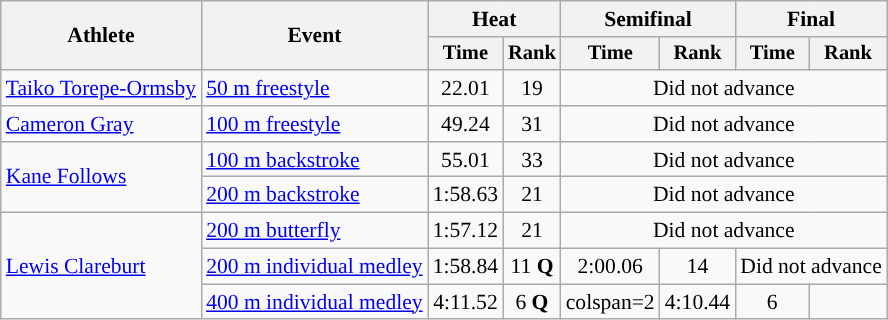<table class=wikitable style="font-size:90%;text-align:center">
<tr>
<th rowspan=2>Athlete</th>
<th rowspan=2>Event</th>
<th colspan=2>Heat</th>
<th colspan=2>Semifinal</th>
<th colspan=2>Final</th>
</tr>
<tr style=font-size:95%>
<th>Time</th>
<th>Rank</th>
<th>Time</th>
<th>Rank</th>
<th>Time</th>
<th>Rank</th>
</tr>
<tr>
<td align=left><a href='#'>Taiko Torepe-Ormsby</a></td>
<td align=left><a href='#'>50 m freestyle</a></td>
<td>22.01</td>
<td>19</td>
<td colspan=4>Did not advance</td>
</tr>
<tr>
<td align=left><a href='#'>Cameron Gray</a></td>
<td align=left><a href='#'>100 m freestyle</a></td>
<td>49.24</td>
<td>31</td>
<td colspan=4>Did not advance</td>
</tr>
<tr>
<td align=left rowspan=2><a href='#'>Kane Follows</a></td>
<td align=left><a href='#'>100 m backstroke</a></td>
<td>55.01</td>
<td>33</td>
<td colspan=4>Did not advance</td>
</tr>
<tr>
<td align=left><a href='#'>200 m backstroke</a></td>
<td>1:58.63</td>
<td>21</td>
<td colspan=4>Did not advance</td>
</tr>
<tr>
<td align=left rowspan=3><a href='#'>Lewis Clareburt</a></td>
<td align=left><a href='#'>200 m butterfly</a></td>
<td>1:57.12</td>
<td>21</td>
<td colspan=4>Did not advance</td>
</tr>
<tr>
<td align=left><a href='#'>200 m individual medley</a></td>
<td>1:58.84</td>
<td>11 <strong>Q</strong></td>
<td>2:00.06</td>
<td>14</td>
<td colspan=2>Did not advance</td>
</tr>
<tr>
<td align=left><a href='#'>400 m individual medley</a></td>
<td>4:11.52</td>
<td>6 <strong>Q</strong></td>
<td>colspan=2 </td>
<td>4:10.44</td>
<td>6</td>
</tr>
</table>
